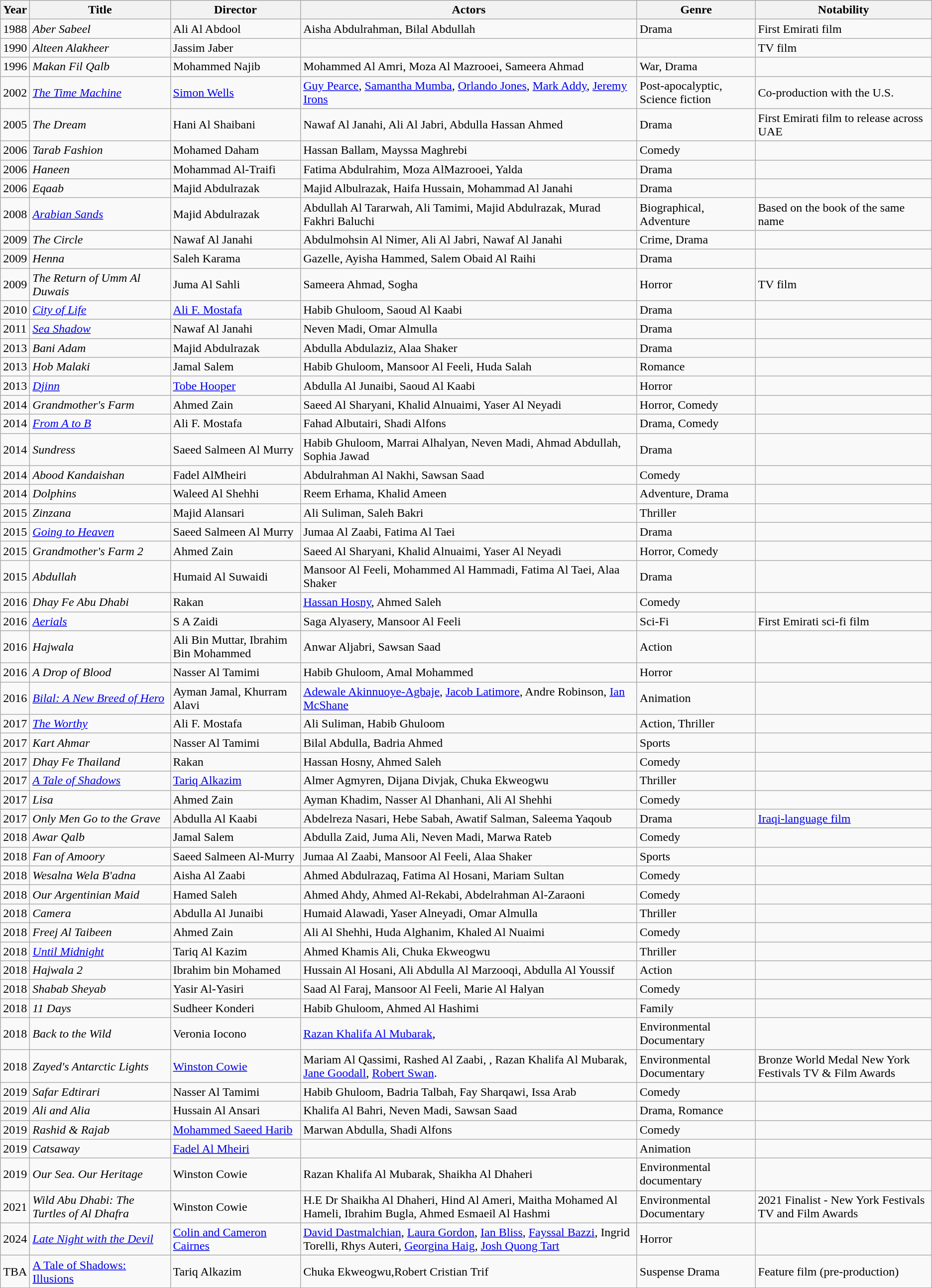<table class="wikitable sortable">
<tr>
<th>Year</th>
<th>Title</th>
<th>Director</th>
<th>Actors</th>
<th>Genre</th>
<th>Notability</th>
</tr>
<tr>
<td>1988</td>
<td><em>Aber Sabeel</em></td>
<td>Ali Al Abdool</td>
<td>Aisha Abdulrahman, Bilal Abdullah</td>
<td>Drama</td>
<td>First Emirati film</td>
</tr>
<tr>
<td>1990</td>
<td><em>Alteen Alakheer</em></td>
<td>Jassim Jaber</td>
<td></td>
<td></td>
<td>TV film</td>
</tr>
<tr>
<td>1996</td>
<td><em>Makan Fil Qalb</em></td>
<td>Mohammed Najib</td>
<td>Mohammed Al Amri, Moza Al Mazrooei, Sameera Ahmad</td>
<td>War, Drama</td>
<td></td>
</tr>
<tr>
<td>2002</td>
<td><em><a href='#'>The Time Machine</a></em></td>
<td><a href='#'>Simon Wells</a></td>
<td><a href='#'>Guy Pearce</a>, <a href='#'>Samantha Mumba</a>, <a href='#'>Orlando Jones</a>, <a href='#'>Mark Addy</a>, <a href='#'>Jeremy Irons</a></td>
<td>Post-apocalyptic, Science fiction</td>
<td>Co-production with the U.S.</td>
</tr>
<tr>
<td>2005</td>
<td><em>The Dream</em></td>
<td>Hani Al Shaibani</td>
<td>Nawaf Al Janahi, Ali Al Jabri, Abdulla Hassan Ahmed</td>
<td>Drama</td>
<td>First Emirati film to release across UAE</td>
</tr>
<tr>
<td>2006</td>
<td><em>Tarab Fashion</em></td>
<td>Mohamed Daham</td>
<td>Hassan Ballam, Mayssa Maghrebi</td>
<td>Comedy</td>
<td></td>
</tr>
<tr>
<td>2006</td>
<td><em>Haneen</em></td>
<td>Mohammad Al-Traifi</td>
<td>Fatima Abdulrahim, Moza AlMazrooei, Yalda</td>
<td>Drama</td>
<td></td>
</tr>
<tr>
<td>2006</td>
<td><em>Eqaab</em></td>
<td>Majid Abdulrazak</td>
<td>Majid Albulrazak, Haifa Hussain, Mohammad Al Janahi</td>
<td>Drama</td>
<td></td>
</tr>
<tr>
<td>2008</td>
<td><em><a href='#'>Arabian Sands</a></em></td>
<td>Majid Abdulrazak</td>
<td>Abdullah Al Tararwah, Ali Tamimi, Majid Abdulrazak, Murad Fakhri Baluchi</td>
<td>Biographical, Adventure</td>
<td>Based on the book of the same name</td>
</tr>
<tr>
<td>2009</td>
<td><em>The Circle</em></td>
<td>Nawaf Al Janahi</td>
<td>Abdulmohsin Al Nimer, Ali Al Jabri, Nawaf Al Janahi</td>
<td>Crime, Drama</td>
<td></td>
</tr>
<tr>
<td>2009</td>
<td><em>Henna</em></td>
<td>Saleh Karama</td>
<td>Gazelle, Ayisha Hammed, Salem Obaid Al Raihi</td>
<td>Drama</td>
<td></td>
</tr>
<tr>
<td>2009</td>
<td><em>The Return of Umm Al Duwais</em></td>
<td>Juma Al Sahli</td>
<td>Sameera Ahmad, Sogha</td>
<td>Horror</td>
<td>TV film</td>
</tr>
<tr>
<td>2010</td>
<td><em><a href='#'>City of Life</a></em></td>
<td><a href='#'>Ali F. Mostafa</a></td>
<td>Habib Ghuloom, Saoud Al Kaabi</td>
<td>Drama</td>
<td></td>
</tr>
<tr>
<td>2011</td>
<td><em><a href='#'>Sea Shadow</a></em></td>
<td>Nawaf Al Janahi</td>
<td>Neven Madi, Omar Almulla</td>
<td>Drama</td>
<td></td>
</tr>
<tr>
<td>2013</td>
<td><em>Bani Adam</em></td>
<td>Majid Abdulrazak</td>
<td>Abdulla Abdulaziz, Alaa Shaker</td>
<td>Drama</td>
<td></td>
</tr>
<tr>
<td>2013</td>
<td><em>Hob Malaki</em></td>
<td>Jamal Salem</td>
<td>Habib Ghuloom, Mansoor Al Feeli, Huda Salah</td>
<td>Romance</td>
<td></td>
</tr>
<tr>
<td>2013</td>
<td><em><a href='#'>Djinn</a></em></td>
<td><a href='#'>Tobe Hooper</a></td>
<td>Abdulla Al Junaibi, Saoud Al Kaabi</td>
<td>Horror</td>
<td></td>
</tr>
<tr>
<td>2014</td>
<td><em>Grandmother's Farm</em></td>
<td>Ahmed Zain</td>
<td>Saeed Al Sharyani, Khalid Alnuaimi, Yaser Al Neyadi</td>
<td>Horror, Comedy</td>
<td></td>
</tr>
<tr>
<td>2014</td>
<td><em><a href='#'>From A to B</a></em></td>
<td>Ali F. Mostafa</td>
<td>Fahad Albutairi, Shadi Alfons</td>
<td>Drama, Comedy</td>
<td></td>
</tr>
<tr>
<td>2014</td>
<td><em>Sundress</em></td>
<td>Saeed Salmeen Al Murry</td>
<td>Habib Ghuloom, Marrai Alhalyan, Neven Madi, Ahmad Abdullah, Sophia Jawad</td>
<td>Drama</td>
<td></td>
</tr>
<tr>
<td>2014</td>
<td><em>Abood Kandaishan</em></td>
<td>Fadel AlMheiri</td>
<td>Abdulrahman Al Nakhi, Sawsan Saad</td>
<td>Comedy</td>
<td></td>
</tr>
<tr>
<td>2014</td>
<td><em>Dolphins</em></td>
<td>Waleed Al Shehhi</td>
<td>Reem Erhama, Khalid Ameen</td>
<td>Adventure, Drama</td>
<td></td>
</tr>
<tr>
<td>2015</td>
<td><em>Zinzana</em></td>
<td>Majid Alansari</td>
<td>Ali Suliman, Saleh Bakri</td>
<td>Thriller</td>
<td></td>
</tr>
<tr>
<td>2015</td>
<td><em><a href='#'>Going to Heaven</a></em></td>
<td>Saeed Salmeen Al Murry</td>
<td>Jumaa Al Zaabi, Fatima Al Taei</td>
<td>Drama</td>
<td></td>
</tr>
<tr>
<td>2015</td>
<td><em>Grandmother's Farm 2</em></td>
<td>Ahmed Zain</td>
<td>Saeed Al Sharyani, Khalid Alnuaimi, Yaser Al Neyadi</td>
<td>Horror, Comedy</td>
<td></td>
</tr>
<tr>
<td>2015</td>
<td><em>Abdullah</em></td>
<td>Humaid Al Suwaidi</td>
<td>Mansoor Al Feeli, Mohammed Al Hammadi, Fatima Al Taei, Alaa Shaker</td>
<td>Drama</td>
<td></td>
</tr>
<tr>
<td>2016</td>
<td><em>Dhay Fe Abu Dhabi</em></td>
<td>Rakan</td>
<td><a href='#'>Hassan Hosny</a>, Ahmed Saleh</td>
<td>Comedy</td>
<td></td>
</tr>
<tr>
<td>2016</td>
<td><em><a href='#'>Aerials</a></em></td>
<td>S A Zaidi</td>
<td>Saga Alyasery, Mansoor Al Feeli</td>
<td>Sci-Fi</td>
<td>First Emirati sci-fi film</td>
</tr>
<tr>
<td>2016</td>
<td><em>Hajwala</em></td>
<td>Ali Bin Muttar, Ibrahim Bin Mohammed</td>
<td>Anwar Aljabri, Sawsan Saad</td>
<td>Action</td>
<td></td>
</tr>
<tr>
<td>2016</td>
<td><em>A Drop of Blood</em></td>
<td>Nasser Al Tamimi</td>
<td>Habib Ghuloom, Amal Mohammed</td>
<td>Horror</td>
<td></td>
</tr>
<tr>
<td>2016</td>
<td><em><a href='#'>Bilal: A New Breed of Hero</a></em></td>
<td>Ayman Jamal, Khurram Alavi</td>
<td><a href='#'>Adewale Akinnuoye-Agbaje</a>, <a href='#'>Jacob Latimore</a>, Andre Robinson, <a href='#'>Ian McShane</a></td>
<td>Animation</td>
<td></td>
</tr>
<tr>
<td>2017</td>
<td><em><a href='#'>The Worthy</a></em></td>
<td>Ali F. Mostafa</td>
<td>Ali Suliman, Habib Ghuloom</td>
<td>Action, Thriller</td>
<td></td>
</tr>
<tr>
<td>2017</td>
<td><em>Kart Ahmar</em></td>
<td>Nasser Al Tamimi</td>
<td>Bilal Abdulla, Badria Ahmed</td>
<td>Sports</td>
<td></td>
</tr>
<tr>
<td>2017</td>
<td><em>Dhay Fe Thailand</em></td>
<td>Rakan</td>
<td>Hassan Hosny, Ahmed Saleh</td>
<td>Comedy</td>
<td></td>
</tr>
<tr>
<td>2017</td>
<td><em><a href='#'>A Tale of Shadows</a></em></td>
<td><a href='#'>Tariq Alkazim</a></td>
<td>Almer Agmyren, Dijana Divjak, Chuka Ekweogwu</td>
<td>Thriller</td>
<td></td>
</tr>
<tr>
<td>2017</td>
<td><em>Lisa</em></td>
<td>Ahmed Zain</td>
<td>Ayman Khadim, Nasser Al Dhanhani, Ali Al Shehhi</td>
<td>Comedy</td>
<td></td>
</tr>
<tr>
<td>2017</td>
<td><em>Only Men Go to the Grave</em></td>
<td>Abdulla Al Kaabi</td>
<td>Abdelreza Nasari, Hebe Sabah, Awatif Salman, Saleema Yaqoub</td>
<td>Drama</td>
<td><a href='#'>Iraqi-language film</a></td>
</tr>
<tr>
<td>2018</td>
<td><em>Awar Qalb</em></td>
<td>Jamal Salem</td>
<td>Abdulla Zaid, Juma Ali, Neven Madi, Marwa Rateb</td>
<td>Comedy</td>
<td></td>
</tr>
<tr>
<td>2018</td>
<td><em>Fan of Amoory</em></td>
<td>Saeed Salmeen Al-Murry</td>
<td>Jumaa Al Zaabi, Mansoor Al Feeli, Alaa Shaker</td>
<td>Sports</td>
<td></td>
</tr>
<tr>
<td>2018</td>
<td><em>Wesalna Wela B'adna</em></td>
<td>Aisha Al Zaabi</td>
<td>Ahmed Abdulrazaq, Fatima Al Hosani, Mariam Sultan</td>
<td>Comedy</td>
<td></td>
</tr>
<tr>
<td>2018</td>
<td><em>Our Argentinian Maid</em></td>
<td>Hamed Saleh</td>
<td>Ahmed Ahdy, Ahmed Al-Rekabi, Abdelrahman Al-Zaraoni</td>
<td>Comedy</td>
<td></td>
</tr>
<tr>
<td>2018</td>
<td><em>Camera</em></td>
<td>Abdulla Al Junaibi</td>
<td>Humaid Alawadi, Yaser Alneyadi, Omar Almulla</td>
<td>Thriller</td>
<td></td>
</tr>
<tr>
<td>2018</td>
<td><em>Freej Al Taibeen</em></td>
<td>Ahmed Zain</td>
<td>Ali Al Shehhi, Huda Alghanim, Khaled Al Nuaimi</td>
<td>Comedy</td>
<td></td>
</tr>
<tr>
<td>2018</td>
<td><em><a href='#'>Until Midnight</a></em></td>
<td>Tariq Al Kazim</td>
<td>Ahmed Khamis Ali, Chuka Ekweogwu</td>
<td>Thriller</td>
<td></td>
</tr>
<tr>
<td>2018</td>
<td><em>Hajwala 2</em></td>
<td>Ibrahim bin Mohamed</td>
<td>Hussain Al Hosani, Ali Abdulla Al Marzooqi, Abdulla Al Youssif</td>
<td>Action</td>
<td></td>
</tr>
<tr>
<td>2018</td>
<td><em>Shabab Sheyab</em></td>
<td>Yasir Al-Yasiri</td>
<td>Saad Al Faraj, Mansoor Al Feeli, Marie Al Halyan</td>
<td>Comedy</td>
<td></td>
</tr>
<tr>
<td>2018</td>
<td><em>11 Days</em></td>
<td>Sudheer Konderi</td>
<td>Habib Ghuloom, Ahmed Al Hashimi</td>
<td>Family</td>
<td></td>
</tr>
<tr>
<td>2018</td>
<td><em>Back to the Wild</em></td>
<td>Veronia Iocono</td>
<td><a href='#'>Razan Khalifa Al Mubarak</a>, </td>
<td>Environmental Documentary</td>
<td></td>
</tr>
<tr>
<td>2018</td>
<td><em>Zayed's Antarctic Lights</em></td>
<td><a href='#'>Winston Cowie</a></td>
<td>Mariam Al Qassimi, Rashed Al Zaabi, ,  Razan Khalifa Al Mubarak, <a href='#'>Jane Goodall</a>, <a href='#'>Robert Swan</a>.</td>
<td>Environmental Documentary</td>
<td>Bronze World Medal New York Festivals TV & Film Awards</td>
</tr>
<tr>
<td>2019</td>
<td><em>Safar Edtirari</em></td>
<td>Nasser Al Tamimi</td>
<td>Habib Ghuloom, Badria Talbah, Fay Sharqawi, Issa Arab</td>
<td>Comedy</td>
<td></td>
</tr>
<tr>
<td>2019</td>
<td><em>Ali and Alia</em></td>
<td>Hussain Al Ansari</td>
<td>Khalifa Al Bahri, Neven Madi, Sawsan Saad</td>
<td>Drama, Romance</td>
<td></td>
</tr>
<tr>
<td>2019</td>
<td><em>Rashid & Rajab</em></td>
<td><a href='#'>Mohammed Saeed Harib</a></td>
<td>Marwan Abdulla, Shadi Alfons</td>
<td>Comedy</td>
<td></td>
</tr>
<tr>
<td>2019</td>
<td><em>Catsaway</em></td>
<td><a href='#'>Fadel Al Mheiri</a></td>
<td></td>
<td>Animation</td>
<td></td>
</tr>
<tr>
<td>2019</td>
<td><em>Our Sea. Our Heritage</em></td>
<td>Winston Cowie</td>
<td>Razan Khalifa Al Mubarak, Shaikha Al Dhaheri</td>
<td>Environmental documentary</td>
<td></td>
</tr>
<tr>
<td>2021</td>
<td><em>Wild Abu Dhabi: The Turtles of Al Dhafra</em></td>
<td>Winston Cowie</td>
<td>H.E Dr Shaikha Al Dhaheri, Hind Al Ameri, Maitha Mohamed Al Hameli, Ibrahim Bugla, Ahmed Esmaeil Al Hashmi</td>
<td>Environmental Documentary</td>
<td>2021 Finalist - New York Festivals TV and Film Awards</td>
</tr>
<tr>
<td>2024</td>
<td><em><a href='#'>Late Night with the Devil</a></em></td>
<td><a href='#'>Colin and Cameron Cairnes</a></td>
<td><a href='#'>David Dastmalchian</a>, <a href='#'>Laura Gordon</a>, <a href='#'>Ian Bliss</a>, <a href='#'>Fayssal Bazzi</a>, Ingrid Torelli, Rhys Auteri, <a href='#'>Georgina Haig</a>, <a href='#'>Josh Quong Tart</a></td>
<td>Horror</td>
<td></td>
</tr>
<tr>
<td>TBA</td>
<td><a href='#'>A Tale of Shadows: Illusions</a></td>
<td>Tariq Alkazim</td>
<td>Chuka Ekweogwu,Robert Cristian Trif</td>
<td>Suspense Drama</td>
<td>Feature film (pre-production)</td>
</tr>
<tr>
</tr>
</table>
